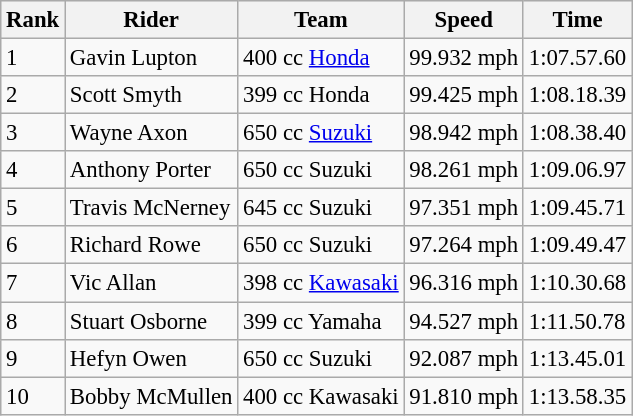<table class="wikitable" style="font-size: 95%;">
<tr style="background:#efefef;">
<th>Rank</th>
<th>Rider</th>
<th>Team</th>
<th>Speed</th>
<th>Time</th>
</tr>
<tr>
<td>1</td>
<td> Gavin Lupton</td>
<td>400 cc <a href='#'>Honda</a></td>
<td>99.932 mph</td>
<td>1:07.57.60</td>
</tr>
<tr>
<td>2</td>
<td>  Scott Smyth</td>
<td>399 cc Honda</td>
<td>99.425 mph</td>
<td>1:08.18.39</td>
</tr>
<tr>
<td>3</td>
<td> Wayne Axon</td>
<td>650 cc <a href='#'>Suzuki</a></td>
<td>98.942 mph</td>
<td>1:08.38.40</td>
</tr>
<tr>
<td>4</td>
<td> Anthony Porter</td>
<td>650 cc Suzuki</td>
<td>98.261 mph</td>
<td>1:09.06.97</td>
</tr>
<tr>
<td>5</td>
<td> Travis McNerney</td>
<td>645 cc Suzuki</td>
<td>97.351 mph</td>
<td>1:09.45.71</td>
</tr>
<tr>
<td>6</td>
<td> Richard Rowe</td>
<td>650 cc Suzuki</td>
<td>97.264 mph</td>
<td>1:09.49.47</td>
</tr>
<tr>
<td>7</td>
<td> Vic Allan</td>
<td>398 cc <a href='#'>Kawasaki</a></td>
<td>96.316 mph</td>
<td>1:10.30.68</td>
</tr>
<tr>
<td>8</td>
<td> Stuart Osborne</td>
<td>399 cc Yamaha</td>
<td>94.527 mph</td>
<td>1:11.50.78</td>
</tr>
<tr>
<td>9</td>
<td> Hefyn Owen</td>
<td>650 cc Suzuki</td>
<td>92.087 mph</td>
<td>1:13.45.01</td>
</tr>
<tr>
<td>10</td>
<td> Bobby McMullen</td>
<td>400 cc Kawasaki</td>
<td>91.810 mph</td>
<td>1:13.58.35</td>
</tr>
</table>
